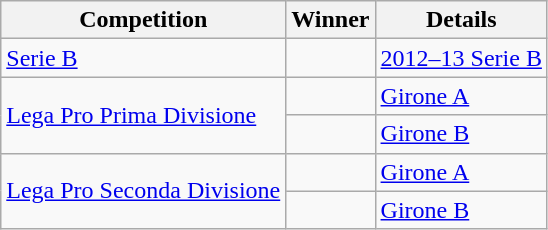<table class="wikitable">
<tr>
<th>Competition</th>
<th>Winner</th>
<th>Details</th>
</tr>
<tr>
<td><a href='#'>Serie B</a></td>
<td></td>
<td><a href='#'>2012–13 Serie B</a><br></td>
</tr>
<tr>
<td rowspan=2><a href='#'>Lega Pro Prima Divisione</a></td>
<td></td>
<td><a href='#'>Girone A</a><br></td>
</tr>
<tr>
<td></td>
<td><a href='#'>Girone B</a><br></td>
</tr>
<tr>
<td rowspan=2><a href='#'>Lega Pro Seconda Divisione</a></td>
<td></td>
<td><a href='#'>Girone A</a><br></td>
</tr>
<tr>
<td></td>
<td><a href='#'>Girone B</a><br></td>
</tr>
</table>
